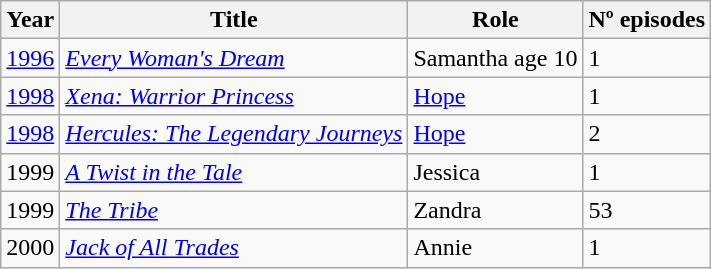<table class="wikitable">
<tr>
<th>Year</th>
<th>Title</th>
<th>Role</th>
<th>Nº episodes</th>
</tr>
<tr>
<td><a href='#'>1996</a></td>
<td><em><a href='#'>Every Woman's Dream</a></em></td>
<td>Samantha age 10</td>
<td>1</td>
</tr>
<tr>
<td><a href='#'>1998</a></td>
<td><em><a href='#'>Xena: Warrior Princess</a></em></td>
<td><a href='#'>Hope</a></td>
<td>1</td>
</tr>
<tr>
<td><a href='#'>1998</a></td>
<td><em><a href='#'>Hercules: The Legendary Journeys</a></em></td>
<td><a href='#'>Hope</a></td>
<td>2</td>
</tr>
<tr>
<td>1999</td>
<td><em><a href='#'>A Twist in the Tale</a></em></td>
<td>Jessica</td>
<td>1</td>
</tr>
<tr>
<td>1999</td>
<td><em><a href='#'>The Tribe</a></em></td>
<td>Zandra</td>
<td>53</td>
</tr>
<tr>
<td>2000</td>
<td><em><a href='#'>Jack of All Trades</a></em></td>
<td>Annie</td>
<td>1</td>
</tr>
</table>
